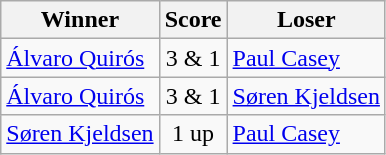<table class="wikitable" font-size:95%;">
<tr>
<th>Winner</th>
<th>Score</th>
<th>Loser</th>
</tr>
<tr>
<td><a href='#'>Álvaro Quirós</a></td>
<td align=center>3 & 1</td>
<td><a href='#'>Paul Casey</a></td>
</tr>
<tr>
<td><a href='#'>Álvaro Quirós</a></td>
<td align=center>3 & 1</td>
<td><a href='#'>Søren Kjeldsen</a></td>
</tr>
<tr>
<td><a href='#'>Søren Kjeldsen</a></td>
<td align=center>1 up</td>
<td><a href='#'>Paul Casey</a></td>
</tr>
</table>
